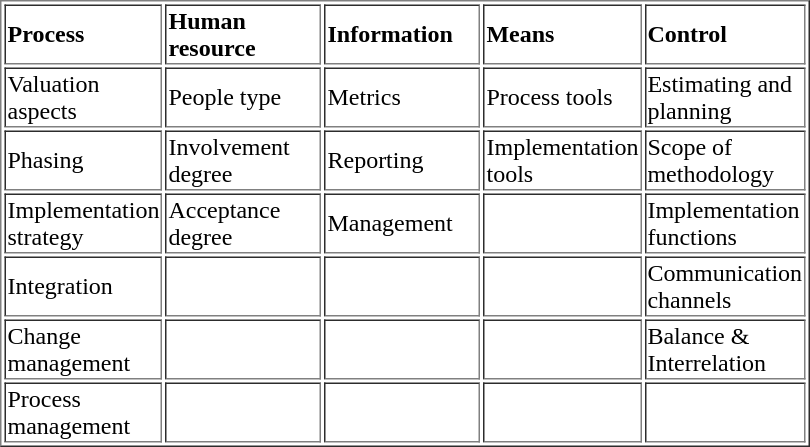<table style="text-align:left" border="1">
<tr>
<th width="100">Process</th>
<th width="100">Human resource</th>
<th width="100">Information</th>
<th width="100">Means</th>
<th width="100">Control</th>
</tr>
<tr>
<td>Valuation aspects</td>
<td>People type</td>
<td>Metrics</td>
<td>Process tools</td>
<td>Estimating and planning</td>
</tr>
<tr>
<td>Phasing</td>
<td>Involvement degree</td>
<td>Reporting</td>
<td>Implementation tools</td>
<td>Scope of methodology</td>
</tr>
<tr>
<td>Implementation strategy</td>
<td>Acceptance degree</td>
<td>Management</td>
<td></td>
<td>Implementation functions</td>
</tr>
<tr>
<td>Integration</td>
<td></td>
<td></td>
<td></td>
<td>Communication channels</td>
</tr>
<tr>
<td>Change management</td>
<td></td>
<td></td>
<td></td>
<td>Balance & Interrelation</td>
</tr>
<tr>
<td>Process management</td>
<td></td>
<td></td>
<td></td>
<td></td>
</tr>
</table>
